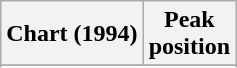<table class="wikitable sortable plainrowheaders" style="text-align:center">
<tr>
<th scope="col">Chart (1994)</th>
<th scope="col">Peak<br>position</th>
</tr>
<tr>
</tr>
<tr>
</tr>
</table>
